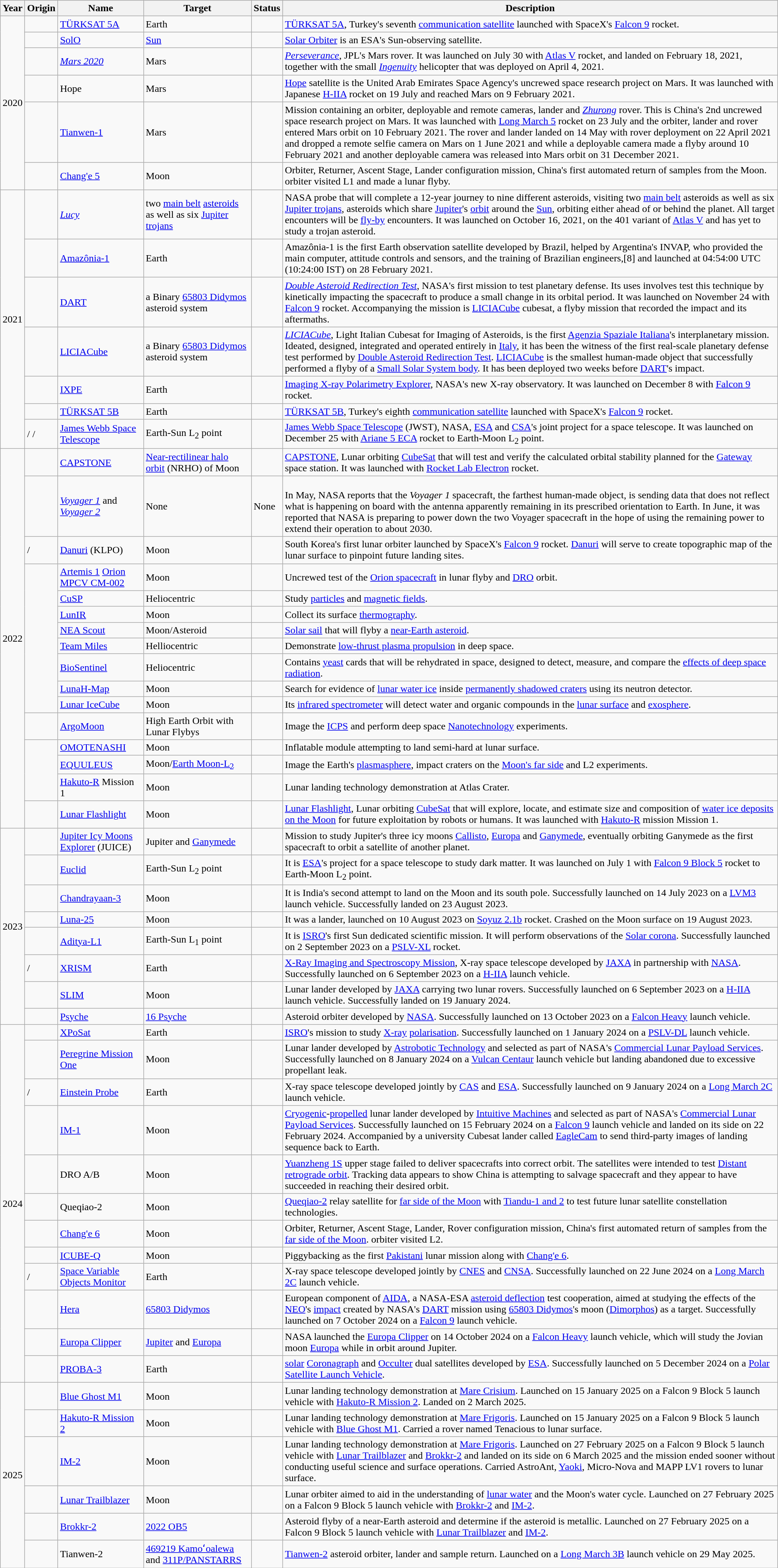<table class="wikitable sortable mw-collapsible">
<tr>
<th scope="col" class="unsortable">Year</th>
<th scope="col">Origin</th>
<th scope="col">Name</th>
<th scope="col">Target</th>
<th scope="col">Status</th>
<th scope="col" class="unsortable">Description</th>
</tr>
<tr>
<td rowspan=6>2020</td>
<td></td>
<td><a href='#'>TÜRKSAT 5A</a></td>
<td>Earth</td>
<td></td>
<td><a href='#'>TÜRKSAT 5A</a>, Turkey's seventh <a href='#'>communication satellite</a> launched with SpaceX's <a href='#'>Falcon 9</a> rocket.</td>
</tr>
<tr>
<td></td>
<td><a href='#'>SolO</a></td>
<td><a href='#'>Sun</a></td>
<td></td>
<td><a href='#'>Solar Orbiter</a> is an ESA's Sun-observing satellite.</td>
</tr>
<tr>
<td></td>
<td><em><a href='#'>Mars 2020</a></em></td>
<td>Mars</td>
<td></td>
<td><em><a href='#'>Perseverance</a></em>, JPL's Mars rover. It was launched on July 30 with <a href='#'>Atlas V</a> rocket, and landed on February 18, 2021, together with the small <em><a href='#'>Ingenuity</a></em> helicopter that was deployed on April 4, 2021.</td>
</tr>
<tr>
<td></td>
<td>Hope</td>
<td>Mars</td>
<td></td>
<td><a href='#'>Hope</a> satellite is the United Arab Emirates Space Agency's uncrewed space research project on Mars. It was launched with Japanese <a href='#'>H-IIA</a> rocket on 19 July and reached Mars on 9 February 2021.</td>
</tr>
<tr>
<td></td>
<td><a href='#'>Tianwen-1</a></td>
<td>Mars</td>
<td></td>
<td>Mission containing an orbiter, deployable and remote cameras, lander and <em><a href='#'>Zhurong</a></em> rover. This is China's 2nd uncrewed space research project on Mars. It was launched with <a href='#'>Long March 5</a> rocket on 23 July and the orbiter, lander and rover entered Mars orbit on 10 February 2021. The rover and lander landed on 14 May with rover deployment on 22 April 2021 and dropped a remote selfie camera on Mars on 1 June 2021 and while a deployable camera made a flyby around 10 February 2021 and another deployable camera was released into Mars orbit on 31 December 2021.</td>
</tr>
<tr>
<td></td>
<td><a href='#'>Chang'e 5</a></td>
<td>Moon</td>
<td></td>
<td>Orbiter, Returner, Ascent Stage, Lander configuration mission, China's first automated return of samples from the Moon. orbiter visited L1 and made a lunar flyby.</td>
</tr>
<tr>
<td rowspan=7>2021</td>
<td></td>
<td><em><a href='#'>Lucy</a></em></td>
<td>two <a href='#'>main belt</a> <a href='#'>asteroids</a> as well as six <a href='#'>Jupiter trojans</a></td>
<td></td>
<td>NASA probe that will complete a 12-year journey to nine different asteroids, visiting two <a href='#'>main belt</a> asteroids as well as six <a href='#'>Jupiter trojans</a>, asteroids which share <a href='#'>Jupiter</a>'s <a href='#'>orbit</a> around the <a href='#'>Sun</a>, orbiting either ahead of or behind the planet. All target encounters will be <a href='#'>fly-by</a> encounters. It was launched on October 16, 2021, on the 401 variant of <a href='#'>Atlas V</a> and has yet to study a trojan asteroid.</td>
</tr>
<tr>
<td></td>
<td><a href='#'>Amazônia-1</a></td>
<td>Earth</td>
<td></td>
<td>Amazônia-1 is the first Earth observation satellite developed by Brazil, helped by Argentina's INVAP, who provided the main computer, attitude controls and sensors, and the training of Brazilian engineers,[8] and launched at 04:54:00 UTC (10:24:00 IST) on 28 February 2021.</td>
</tr>
<tr>
<td></td>
<td><a href='#'>DART</a></td>
<td>a Binary <a href='#'>65803 Didymos</a> asteroid system</td>
<td></td>
<td><em><a href='#'>Double Asteroid Redirection Test</a></em>, NASA's first mission to test planetary defense. Its uses involves test this technique by kinetically impacting the spacecraft to produce a small change in its orbital period. It was launched on November 24 with <a href='#'>Falcon 9</a> rocket. Accompanying the mission is <a href='#'>LICIACube</a> cubesat, a flyby mission that recorded the impact and its aftermaths.</td>
</tr>
<tr>
<td></td>
<td><a href='#'>LICIACube</a></td>
<td>a Binary <a href='#'>65803 Didymos</a> asteroid system</td>
<td></td>
<td><em><a href='#'>LICIACube</a></em>, Light Italian Cubesat for Imaging of Asteroids, is the first <a href='#'>Agenzia Spaziale Italiana</a>'s interplanetary mission. Ideated, designed, integrated and operated entirely in <a href='#'>Italy</a>, it has been the witness of the first real-scale planetary defense test performed by <a href='#'>Double Asteroid Redirection Test</a>. <a href='#'>LICIACube</a> is the smallest human-made object that successfully performed a flyby of a <a href='#'>Small Solar System body</a>. It has been deployed two weeks before <a href='#'>DART</a>'s impact.</td>
</tr>
<tr>
<td></td>
<td><a href='#'>IXPE</a></td>
<td>Earth</td>
<td></td>
<td><a href='#'>Imaging X-ray Polarimetry Explorer</a>, NASA's new X-ray observatory. It was launched on December 8 with <a href='#'>Falcon 9</a> rocket.</td>
</tr>
<tr>
<td></td>
<td><a href='#'>TÜRKSAT 5B</a></td>
<td>Earth</td>
<td></td>
<td><a href='#'>TÜRKSAT 5B</a>, Turkey's eighth <a href='#'>communication satellite</a> launched with SpaceX's <a href='#'>Falcon 9</a> rocket.</td>
</tr>
<tr>
<td> /  / </td>
<td><a href='#'>James Webb Space Telescope</a></td>
<td>Earth-Sun L<sub>2</sub> point</td>
<td></td>
<td><a href='#'>James Webb Space Telescope</a> (JWST), NASA, <a href='#'>ESA</a> and <a href='#'>CSA</a>'s joint project for a space telescope. It was launched on December 25 with <a href='#'>Ariane 5 ECA</a> rocket to Earth-Moon L<sub>2</sub> point.</td>
</tr>
<tr>
<td rowspan="16">2022</td>
<td></td>
<td><a href='#'>CAPSTONE</a></td>
<td><a href='#'>Near-rectilinear halo orbit</a> (NRHO) of Moon</td>
<td></td>
<td><a href='#'>CAPSTONE</a>, Lunar orbiting <a href='#'>CubeSat</a> that will test and verify the calculated orbital stability planned for the <a href='#'>Gateway</a> space station. It was launched with <a href='#'>Rocket Lab Electron</a> rocket.</td>
</tr>
<tr>
<td></td>
<td><em><a href='#'>Voyager 1</a></em> and <em><a href='#'>Voyager 2</a></em></td>
<td>None</td>
<td>None</td>
<td><br>In May, NASA reports that the <em>Voyager 1</em> spacecraft, the farthest human-made object, is sending data that does not reflect what is happening on board with the antenna apparently remaining in its prescribed orientation to Earth. In June, it was reported that NASA is preparing to power down the two Voyager spacecraft in the hope of using the remaining power to extend their operation to about 2030.</td>
</tr>
<tr>
<td> / </td>
<td><a href='#'>Danuri</a> (KLPO)</td>
<td>Moon</td>
<td></td>
<td>South Korea's first lunar orbiter launched by SpaceX's <a href='#'>Falcon 9</a> rocket. <a href='#'>Danuri</a> will serve to create topographic map of the lunar surface to pinpoint future landing sites.</td>
</tr>
<tr>
<td rowspan="8"></td>
<td><a href='#'>Artemis 1</a> <a href='#'>Orion MPCV CM-002</a></td>
<td>Moon</td>
<td></td>
<td>Uncrewed test of the <a href='#'>Orion spacecraft</a> in lunar flyby and <a href='#'>DRO</a> orbit.</td>
</tr>
<tr>
<td><a href='#'>CuSP</a></td>
<td>Heliocentric</td>
<td></td>
<td>Study <a href='#'>particles</a> and <a href='#'>magnetic fields</a>.</td>
</tr>
<tr>
<td><a href='#'>LunIR</a></td>
<td>Moon</td>
<td></td>
<td>Collect its surface <a href='#'>thermography</a>.</td>
</tr>
<tr>
<td><a href='#'>NEA Scout</a></td>
<td>Moon/Asteroid</td>
<td></td>
<td><a href='#'>Solar sail</a> that will flyby a <a href='#'>near-Earth asteroid</a>.</td>
</tr>
<tr>
<td><a href='#'>Team Miles</a></td>
<td>Helliocentric</td>
<td></td>
<td>Demonstrate <a href='#'>low-thrust plasma propulsion</a> in deep space.</td>
</tr>
<tr>
<td><a href='#'>BioSentinel</a></td>
<td>Heliocentric</td>
<td></td>
<td>Contains <a href='#'>yeast</a> cards that will be rehydrated in space, designed to detect, measure, and compare the <a href='#'>effects of deep space radiation</a>.</td>
</tr>
<tr>
<td><a href='#'>LunaH-Map</a></td>
<td>Moon</td>
<td></td>
<td>Search for evidence of <a href='#'>lunar water ice</a> inside <a href='#'>permanently shadowed craters</a> using its neutron detector.</td>
</tr>
<tr>
<td><a href='#'>Lunar IceCube</a></td>
<td>Moon</td>
<td></td>
<td>Its <a href='#'>infrared spectrometer</a> will detect water and organic compounds in the <a href='#'>lunar surface</a> and <a href='#'>exosphere</a>.</td>
</tr>
<tr>
<td></td>
<td><a href='#'>ArgoMoon</a></td>
<td>High Earth Orbit with Lunar Flybys</td>
<td></td>
<td>Image the <a href='#'>ICPS</a> and perform deep space <a href='#'>Nanotechnology</a> experiments.</td>
</tr>
<tr>
<td rowspan="3"></td>
<td><a href='#'>OMOTENASHI</a></td>
<td>Moon</td>
<td></td>
<td>Inflatable module attempting to land semi-hard at lunar surface.</td>
</tr>
<tr>
<td><a href='#'>EQUULEUS</a></td>
<td>Moon/<a href='#'>Earth Moon-L<sub>2</sub></a></td>
<td></td>
<td>Image the Earth's <a href='#'>plasmasphere</a>, impact craters on the <a href='#'>Moon's far side</a> and L2 experiments.</td>
</tr>
<tr>
<td><a href='#'>Hakuto-R</a> Mission 1</td>
<td>Moon</td>
<td></td>
<td>Lunar landing technology demonstration at Atlas Crater.</td>
</tr>
<tr>
<td></td>
<td><a href='#'>Lunar Flashlight</a></td>
<td>Moon</td>
<td></td>
<td><a href='#'>Lunar Flashlight</a>, Lunar orbiting <a href='#'>CubeSat</a> that will explore, locate, and estimate size and composition of <a href='#'>water ice deposits on the Moon</a> for future exploitation by robots or humans. It was launched with <a href='#'>Hakuto-R</a> mission Mission 1.</td>
</tr>
<tr>
<td rowspan=8>2023</td>
<td></td>
<td><a href='#'>Jupiter Icy Moons Explorer</a> (JUICE)</td>
<td>Jupiter and <a href='#'>Ganymede</a></td>
<td></td>
<td>Mission to study Jupiter's three icy moons <a href='#'>Callisto</a>, <a href='#'>Europa</a> and <a href='#'>Ganymede</a>, eventually orbiting Ganymede as the first spacecraft to orbit a satellite of another planet.</td>
</tr>
<tr>
<td></td>
<td><a href='#'>Euclid</a></td>
<td>Earth-Sun L<sub>2</sub> point</td>
<td></td>
<td>It is <a href='#'>ESA</a>'s project for a space telescope to study dark matter. It was launched on July 1 with <a href='#'>Falcon 9 Block 5</a> rocket to Earth-Moon L<sub>2</sub> point.</td>
</tr>
<tr>
<td></td>
<td><a href='#'>Chandrayaan-3</a></td>
<td>Moon</td>
<td></td>
<td>It is India's second attempt to land on the Moon and its south pole. Successfully launched on 14 July 2023 on a <a href='#'>LVM3</a> launch vehicle. Successfully landed on 23 August 2023.</td>
</tr>
<tr>
<td></td>
<td><a href='#'>Luna-25</a></td>
<td>Moon</td>
<td></td>
<td>It was a lander, launched on 10 August 2023 on <a href='#'>Soyuz 2.1b</a> rocket. Crashed on the Moon surface on 19 August 2023.</td>
</tr>
<tr>
<td></td>
<td><a href='#'>Aditya-L1</a></td>
<td>Earth-Sun L<sub>1</sub> point</td>
<td></td>
<td>It is <a href='#'>ISRO</a>'s first Sun dedicated scientific mission. It will perform observations of the <a href='#'>Solar corona</a>. Successfully launched on 2 September 2023 on a <a href='#'>PSLV-XL</a> rocket.</td>
</tr>
<tr>
<td> / </td>
<td><a href='#'>XRISM</a></td>
<td>Earth</td>
<td></td>
<td><a href='#'>X-Ray Imaging and Spectroscopy Mission</a>, X-ray space telescope developed by <a href='#'>JAXA</a> in partnership with <a href='#'>NASA</a>. Successfully launched on 6 September 2023 on a <a href='#'>H-IIA</a> launch vehicle.</td>
</tr>
<tr>
<td></td>
<td><a href='#'>SLIM</a></td>
<td>Moon</td>
<td></td>
<td>Lunar lander developed by <a href='#'>JAXA</a> carrying two lunar rovers. Successfully launched on 6 September 2023 on a <a href='#'>H-IIA</a> launch vehicle. Successfully landed on 19 January 2024.</td>
</tr>
<tr>
<td></td>
<td><a href='#'>Psyche</a></td>
<td><a href='#'>16 Psyche</a></td>
<td></td>
<td>Asteroid orbiter developed by <a href='#'>NASA</a>. Successfully launched on 13 October 2023 on a <a href='#'>Falcon Heavy</a> launch vehicle.</td>
</tr>
<tr>
<td rowspan=12>2024</td>
<td></td>
<td><a href='#'>XPoSat</a></td>
<td>Earth</td>
<td></td>
<td><a href='#'>ISRO</a>'s mission to study <a href='#'>X-ray</a> <a href='#'>polarisation</a>. Successfully launched on 1 January 2024 on a <a href='#'>PSLV-DL</a> launch vehicle.</td>
</tr>
<tr>
<td></td>
<td><a href='#'>Peregrine Mission One</a></td>
<td>Moon</td>
<td></td>
<td>Lunar lander developed by <a href='#'>Astrobotic Technology</a> and selected as part of NASA's <a href='#'>Commercial Lunar Payload Services</a>. Successfully launched on 8 January 2024 on a <a href='#'>Vulcan Centaur</a> launch vehicle but landing abandoned due to excessive propellant leak.</td>
</tr>
<tr>
<td> / </td>
<td><a href='#'>Einstein Probe</a></td>
<td>Earth</td>
<td></td>
<td>X-ray space telescope developed jointly by <a href='#'>CAS</a> and <a href='#'>ESA</a>. Successfully launched on 9 January 2024 on a <a href='#'>Long March 2C</a> launch vehicle.</td>
</tr>
<tr>
<td></td>
<td><a href='#'>IM-1</a></td>
<td>Moon</td>
<td></td>
<td><a href='#'>Cryogenic</a>-<a href='#'>propelled</a> lunar lander developed by <a href='#'>Intuitive Machines</a> and selected as part of NASA's <a href='#'>Commercial Lunar Payload Services</a>. Successfully launched on 15 February 2024 on a <a href='#'>Falcon 9</a> launch vehicle and landed on its side on 22 February 2024. Accompanied by a university Cubesat lander called <a href='#'>EagleCam</a> to send third-party images of landing sequence back to Earth.</td>
</tr>
<tr>
<td></td>
<td>DRO A/B</td>
<td>Moon</td>
<td></td>
<td><a href='#'>Yuanzheng 1S</a> upper stage failed to deliver spacecrafts into correct orbit. The satellites were intended to test <a href='#'>Distant retrograde orbit</a>. Tracking data appears to show China is attempting to salvage spacecraft and they appear to have succeeded in reaching their desired orbit.</td>
</tr>
<tr>
<td></td>
<td>Queqiao-2</td>
<td>Moon</td>
<td></td>
<td><a href='#'>Queqiao-2</a> relay satellite for <a href='#'>far side of the Moon</a> with <a href='#'>Tiandu-1 and 2</a> to test future lunar satellite constellation technologies.</td>
</tr>
<tr>
<td></td>
<td><a href='#'>Chang'e 6</a></td>
<td>Moon</td>
<td></td>
<td>Orbiter, Returner, Ascent Stage, Lander, Rover configuration mission, China's first automated return of samples from the <a href='#'>far side of the Moon</a>. orbiter visited L2.</td>
</tr>
<tr>
<td></td>
<td><a href='#'>ICUBE-Q</a></td>
<td>Moon</td>
<td></td>
<td>Piggybacking as the first <a href='#'>Pakistani</a> lunar mission along with <a href='#'>Chang'e 6</a>.</td>
</tr>
<tr>
<td> / </td>
<td><a href='#'>Space Variable Objects Monitor</a></td>
<td>Earth</td>
<td></td>
<td>X-ray space telescope developed jointly by <a href='#'>CNES</a> and <a href='#'>CNSA</a>. Successfully launched on 22 June 2024 on a <a href='#'>Long March 2C</a> launch vehicle.</td>
</tr>
<tr>
<td></td>
<td><a href='#'>Hera</a></td>
<td><a href='#'>65803 Didymos</a></td>
<td></td>
<td>European component of <a href='#'>AIDA</a>, a NASA-ESA <a href='#'>asteroid deflection</a> test cooperation, aimed at studying the effects of the <a href='#'>NEO</a>'s <a href='#'>impact</a> created by NASA's <a href='#'>DART</a> mission using <a href='#'>65803 Didymos</a>'s moon (<a href='#'>Dimorphos</a>) as a target. Successfully launched on 7 October 2024 on a <a href='#'>Falcon 9</a> launch vehicle.</td>
</tr>
<tr>
<td></td>
<td><a href='#'>Europa Clipper</a></td>
<td><a href='#'>Jupiter</a> and <a href='#'>Europa</a></td>
<td></td>
<td>NASA launched the <a href='#'>Europa Clipper</a> on 14 October 2024 on a <a href='#'>Falcon Heavy</a> launch vehicle, which will study the Jovian moon <a href='#'>Europa</a> while in orbit around Jupiter.</td>
</tr>
<tr>
<td></td>
<td><a href='#'>PROBA-3</a></td>
<td>Earth</td>
<td></td>
<td><a href='#'>solar</a> <a href='#'>Coronagraph</a> and <a href='#'>Occulter</a> dual satellites developed by <a href='#'>ESA</a>. Successfully launched on 5 December 2024 on a <a href='#'>Polar Satellite Launch Vehicle</a>.</td>
</tr>
<tr>
<td rowspan=6>2025</td>
<td></td>
<td><a href='#'>Blue Ghost M1</a></td>
<td>Moon</td>
<td></td>
<td>Lunar landing technology demonstration at <a href='#'>Mare Crisium</a>. Launched on 15 January 2025 on a Falcon 9 Block 5 launch vehicle with <a href='#'>Hakuto-R Mission 2</a>. Landed on 2 March 2025.</td>
</tr>
<tr>
<td></td>
<td><a href='#'>Hakuto-R Mission 2</a></td>
<td>Moon</td>
<td></td>
<td>Lunar landing technology demonstration at <a href='#'>Mare Frigoris</a>. Launched on 15 January 2025 on a Falcon 9 Block 5 launch vehicle with <a href='#'>Blue Ghost M1</a>. Carried a rover named Tenacious to lunar surface.</td>
</tr>
<tr>
<td></td>
<td><a href='#'>IM-2</a></td>
<td>Moon</td>
<td></td>
<td>Lunar landing technology demonstration at <a href='#'>Mare Frigoris</a>. Launched on 27 February 2025 on a Falcon 9 Block 5 launch vehicle with <a href='#'>Lunar Trailblazer</a> and <a href='#'>Brokkr-2</a> and landed on its side on 6 March 2025 and the mission ended sooner without conducting useful science and surface operations. Carried AstroAnt, <a href='#'>Yaoki</a>, Micro-Nova and MAPP LV1 rovers to lunar surface.</td>
</tr>
<tr>
<td></td>
<td><a href='#'>Lunar Trailblazer</a></td>
<td>Moon</td>
<td></td>
<td>Lunar orbiter aimed to aid in the understanding of <a href='#'>lunar water</a> and the Moon's water cycle. Launched on 27 February 2025 on a Falcon 9 Block 5 launch vehicle with <a href='#'>Brokkr-2</a> and <a href='#'>IM-2</a>.</td>
</tr>
<tr>
<td></td>
<td><a href='#'>Brokkr-2</a></td>
<td><a href='#'>2022 OB5</a></td>
<td></td>
<td>Asteroid flyby of a near-Earth asteroid and determine if the asteroid is metallic. Launched on 27 February 2025 on a Falcon 9 Block 5 launch vehicle with <a href='#'>Lunar Trailblazer</a> and <a href='#'>IM-2</a>.</td>
</tr>
<tr>
<td></td>
<td>Tianwen-2</td>
<td><a href='#'>469219 Kamoʻoalewa</a> and <a href='#'>311P/PANSTARRS</a></td>
<td></td>
<td><a href='#'>Tianwen-2</a> asteroid orbiter, lander and sample return. Launched on a <a href='#'>Long March 3B</a> launch vehicle on 29 May 2025.</td>
</tr>
</table>
